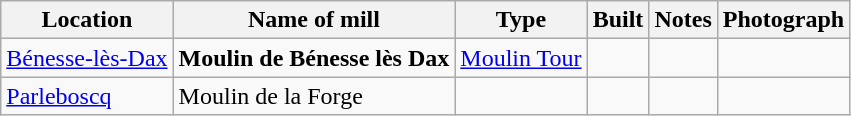<table class="wikitable">
<tr>
<th>Location</th>
<th>Name of mill</th>
<th>Type</th>
<th>Built</th>
<th>Notes</th>
<th>Photograph</th>
</tr>
<tr>
<td><a href='#'>Bénesse-lès-Dax</a></td>
<td><strong>Moulin de Bénesse lès Dax</strong></td>
<td><a href='#'>Moulin Tour</a></td>
<td></td>
<td> </td>
<td></td>
</tr>
<tr>
<td><a href='#'>Parleboscq</a></td>
<td>Moulin de la Forge</td>
<td></td>
<td></td>
<td></td>
<td></td>
</tr>
</table>
